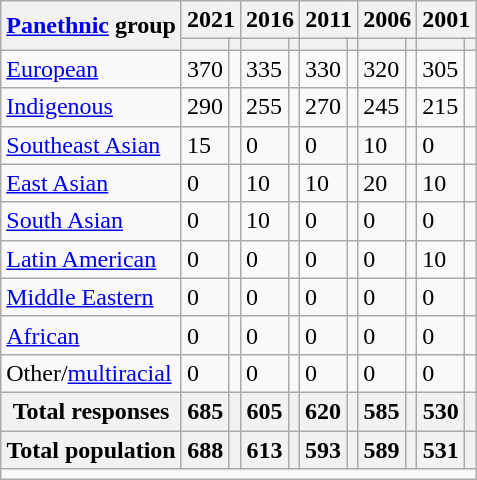<table class="wikitable collapsible sortable">
<tr>
<th rowspan="2"><a href='#'>Panethnic</a> group</th>
<th colspan="2">2021</th>
<th colspan="2">2016</th>
<th colspan="2">2011</th>
<th colspan="2">2006</th>
<th colspan="2">2001</th>
</tr>
<tr>
<th><a href='#'></a></th>
<th></th>
<th></th>
<th></th>
<th></th>
<th></th>
<th></th>
<th></th>
<th></th>
<th></th>
</tr>
<tr>
<td><a href='#'>European</a></td>
<td>370</td>
<td></td>
<td>335</td>
<td></td>
<td>330</td>
<td></td>
<td>320</td>
<td></td>
<td>305</td>
<td></td>
</tr>
<tr>
<td><a href='#'>Indigenous</a></td>
<td>290</td>
<td></td>
<td>255</td>
<td></td>
<td>270</td>
<td></td>
<td>245</td>
<td></td>
<td>215</td>
<td></td>
</tr>
<tr>
<td><a href='#'>Southeast Asian</a></td>
<td>15</td>
<td></td>
<td>0</td>
<td></td>
<td>0</td>
<td></td>
<td>10</td>
<td></td>
<td>0</td>
<td></td>
</tr>
<tr>
<td><a href='#'>East Asian</a></td>
<td>0</td>
<td></td>
<td>10</td>
<td></td>
<td>10</td>
<td></td>
<td>20</td>
<td></td>
<td>10</td>
<td></td>
</tr>
<tr>
<td><a href='#'>South Asian</a></td>
<td>0</td>
<td></td>
<td>10</td>
<td></td>
<td>0</td>
<td></td>
<td>0</td>
<td></td>
<td>0</td>
<td></td>
</tr>
<tr>
<td><a href='#'>Latin American</a></td>
<td>0</td>
<td></td>
<td>0</td>
<td></td>
<td>0</td>
<td></td>
<td>0</td>
<td></td>
<td>10</td>
<td></td>
</tr>
<tr>
<td><a href='#'>Middle Eastern</a></td>
<td>0</td>
<td></td>
<td>0</td>
<td></td>
<td>0</td>
<td></td>
<td>0</td>
<td></td>
<td>0</td>
<td></td>
</tr>
<tr>
<td><a href='#'>African</a></td>
<td>0</td>
<td></td>
<td>0</td>
<td></td>
<td>0</td>
<td></td>
<td>0</td>
<td></td>
<td>0</td>
<td></td>
</tr>
<tr>
<td>Other/<a href='#'>multiracial</a></td>
<td>0</td>
<td></td>
<td>0</td>
<td></td>
<td>0</td>
<td></td>
<td>0</td>
<td></td>
<td>0</td>
<td></td>
</tr>
<tr>
<th>Total responses</th>
<th>685</th>
<th></th>
<th>605</th>
<th></th>
<th>620</th>
<th></th>
<th>585</th>
<th></th>
<th>530</th>
<th></th>
</tr>
<tr class="sortbottom">
<th>Total population</th>
<th>688</th>
<th></th>
<th>613</th>
<th></th>
<th>593</th>
<th></th>
<th>589</th>
<th></th>
<th>531</th>
<th></th>
</tr>
<tr class="sortbottom">
<td colspan="11"></td>
</tr>
</table>
